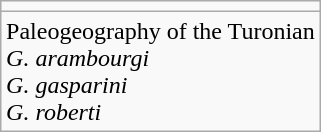<table class="wikitable" align=right>
<tr>
<td></td>
</tr>
<tr>
<td>Paleogeography of the Turonian<br> <em>G. arambourgi</em><br> <em>G. gasparini</em><br> <em>G. roberti</em></td>
</tr>
</table>
